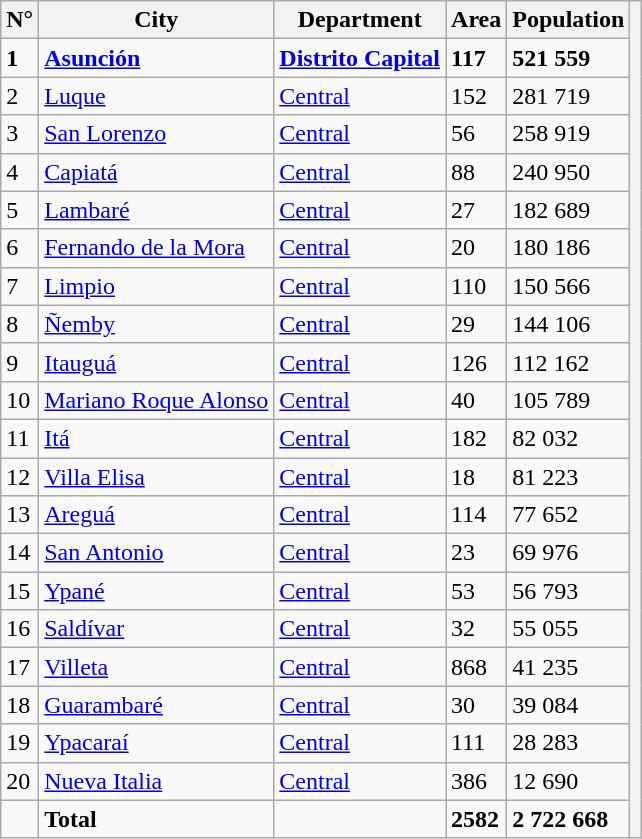<table class="wikitable">
<tr>
<th>N°</th>
<th>City</th>
<th>Department</th>
<th>Area</th>
<th>Population</th>
<th rowspan=22></th>
</tr>
<tr>
<td><strong>1</strong></td>
<td><strong><a href='#'>Asunción</a></strong></td>
<td><strong><a href='#'>Distrito Capital</a></strong></td>
<td><strong>117</strong></td>
<td><strong>521 559</strong></td>
</tr>
<tr>
<td>2</td>
<td><a href='#'>Luque</a></td>
<td><a href='#'>Central</a></td>
<td>152</td>
<td>281 719</td>
</tr>
<tr>
<td>3</td>
<td><a href='#'>San Lorenzo</a></td>
<td><a href='#'>Central</a></td>
<td>56</td>
<td>258 919</td>
</tr>
<tr>
<td>4</td>
<td><a href='#'>Capiatá</a></td>
<td><a href='#'>Central</a></td>
<td>88</td>
<td>240 950</td>
</tr>
<tr>
<td>5</td>
<td><a href='#'>Lambaré</a></td>
<td><a href='#'>Central</a></td>
<td>27</td>
<td>182 689</td>
</tr>
<tr>
<td>6</td>
<td><a href='#'>Fernando de la Mora</a></td>
<td><a href='#'>Central</a></td>
<td>20</td>
<td>180 186</td>
</tr>
<tr>
<td>7</td>
<td><a href='#'>Limpio</a></td>
<td><a href='#'>Central</a></td>
<td>110</td>
<td>150 566</td>
</tr>
<tr>
<td>8</td>
<td><a href='#'>Ñemby</a></td>
<td><a href='#'>Central</a></td>
<td>29</td>
<td>144 106</td>
</tr>
<tr>
<td>9</td>
<td><a href='#'>Itauguá</a></td>
<td><a href='#'>Central</a></td>
<td>126</td>
<td>112 162</td>
</tr>
<tr>
<td>10</td>
<td><a href='#'>Mariano Roque Alonso</a></td>
<td><a href='#'>Central</a></td>
<td>40</td>
<td>105 789</td>
</tr>
<tr>
<td>11</td>
<td><a href='#'>Itá</a></td>
<td><a href='#'>Central</a></td>
<td>182</td>
<td>82 032</td>
</tr>
<tr>
<td>12</td>
<td><a href='#'>Villa Elisa</a></td>
<td><a href='#'>Central</a></td>
<td>18</td>
<td>81 223</td>
</tr>
<tr>
<td>13</td>
<td><a href='#'>Areguá</a></td>
<td><a href='#'>Central</a></td>
<td>114</td>
<td>77 652</td>
</tr>
<tr>
<td>14</td>
<td><a href='#'>San Antonio</a></td>
<td><a href='#'>Central</a></td>
<td>23</td>
<td>69 976</td>
</tr>
<tr>
<td>15</td>
<td><a href='#'>Ypané</a></td>
<td><a href='#'>Central</a></td>
<td>53</td>
<td>56 793</td>
</tr>
<tr>
<td>16</td>
<td><a href='#'>Saldívar</a></td>
<td><a href='#'>Central</a></td>
<td>32</td>
<td>55 055</td>
</tr>
<tr>
<td>17</td>
<td><a href='#'>Villeta</a></td>
<td><a href='#'>Central</a></td>
<td>868</td>
<td>41 235</td>
</tr>
<tr>
<td>18</td>
<td><a href='#'>Guarambaré</a></td>
<td><a href='#'>Central</a></td>
<td>30</td>
<td>39 084</td>
</tr>
<tr>
<td>19</td>
<td><a href='#'>Ypacaraí</a></td>
<td><a href='#'>Central</a></td>
<td>111</td>
<td>28 283</td>
</tr>
<tr>
<td>20</td>
<td><a href='#'>Nueva Italia</a></td>
<td><a href='#'>Central</a></td>
<td>386</td>
<td>12 690</td>
</tr>
<tr>
<td></td>
<td><strong>Total</strong></td>
<td></td>
<td><strong>2582</strong></td>
<td><strong>2 722 668</strong></td>
</tr>
</table>
